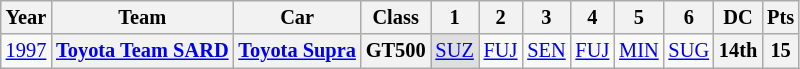<table class="wikitable" style="text-align:center; font-size:85%">
<tr>
<th>Year</th>
<th>Team</th>
<th>Car</th>
<th>Class</th>
<th>1</th>
<th>2</th>
<th>3</th>
<th>4</th>
<th>5</th>
<th>6</th>
<th>DC</th>
<th>Pts</th>
</tr>
<tr>
<td><a href='#'>1997</a></td>
<th nowrap><a href='#'>Toyota Team SARD</a></th>
<th nowrap><a href='#'>Toyota Supra</a></th>
<th>GT500</th>
<td style="background:#DFDFDF;"><a href='#'>SUZ</a><br></td>
<td><a href='#'>FUJ</a></td>
<td><a href='#'>SEN</a></td>
<td><a href='#'>FUJ</a></td>
<td><a href='#'>MIN</a></td>
<td><a href='#'>SUG</a></td>
<th>14th</th>
<th>15</th>
</tr>
</table>
